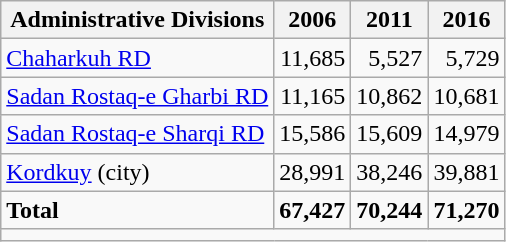<table class="wikitable">
<tr>
<th>Administrative Divisions</th>
<th>2006</th>
<th>2011</th>
<th>2016</th>
</tr>
<tr>
<td><a href='#'>Chaharkuh RD</a></td>
<td style="text-align: right;">11,685</td>
<td style="text-align: right;">5,527</td>
<td style="text-align: right;">5,729</td>
</tr>
<tr>
<td><a href='#'>Sadan Rostaq-e Gharbi RD</a></td>
<td style="text-align: right;">11,165</td>
<td style="text-align: right;">10,862</td>
<td style="text-align: right;">10,681</td>
</tr>
<tr>
<td><a href='#'>Sadan Rostaq-e Sharqi RD</a></td>
<td style="text-align: right;">15,586</td>
<td style="text-align: right;">15,609</td>
<td style="text-align: right;">14,979</td>
</tr>
<tr>
<td><a href='#'>Kordkuy</a> (city)</td>
<td style="text-align: right;">28,991</td>
<td style="text-align: right;">38,246</td>
<td style="text-align: right;">39,881</td>
</tr>
<tr>
<td><strong>Total</strong></td>
<td style="text-align: right;"><strong>67,427</strong></td>
<td style="text-align: right;"><strong>70,244</strong></td>
<td style="text-align: right;"><strong>71,270</strong></td>
</tr>
<tr>
<td colspan=4></td>
</tr>
</table>
